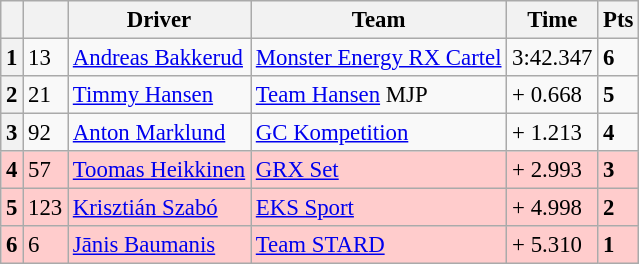<table class="wikitable" style="font-size:95%">
<tr>
<th></th>
<th></th>
<th>Driver</th>
<th>Team</th>
<th>Time</th>
<th>Pts</th>
</tr>
<tr>
<th>1</th>
<td>13</td>
<td> <a href='#'>Andreas Bakkerud</a></td>
<td><a href='#'>Monster Energy RX Cartel</a></td>
<td>3:42.347</td>
<td><strong>6</strong></td>
</tr>
<tr>
<th>2</th>
<td>21</td>
<td> <a href='#'>Timmy Hansen</a></td>
<td><a href='#'>Team Hansen</a> MJP</td>
<td>+ 0.668</td>
<td><strong>5</strong></td>
</tr>
<tr>
<th>3</th>
<td>92</td>
<td> <a href='#'>Anton Marklund</a></td>
<td><a href='#'>GC Kompetition</a></td>
<td>+ 1.213</td>
<td><strong>4</strong></td>
</tr>
<tr>
<th style="background:#ffcccc;">4</th>
<td style="background:#ffcccc;">57</td>
<td style="background:#ffcccc;"> <a href='#'>Toomas Heikkinen</a></td>
<td style="background:#ffcccc;"><a href='#'>GRX Set</a></td>
<td style="background:#ffcccc;">+ 2.993</td>
<td style="background:#ffcccc;"><strong>3</strong></td>
</tr>
<tr>
<th style="background:#ffcccc;">5</th>
<td style="background:#ffcccc;">123</td>
<td style="background:#ffcccc;"> <a href='#'>Krisztián Szabó</a></td>
<td style="background:#ffcccc;"><a href='#'>EKS Sport</a></td>
<td style="background:#ffcccc;">+ 4.998</td>
<td style="background:#ffcccc;"><strong>2</strong></td>
</tr>
<tr>
<th style="background:#ffcccc;">6</th>
<td style="background:#ffcccc;">6</td>
<td style="background:#ffcccc;"> <a href='#'>Jānis Baumanis</a></td>
<td style="background:#ffcccc;"><a href='#'>Team STARD</a></td>
<td style="background:#ffcccc;">+ 5.310</td>
<td style="background:#ffcccc;"><strong>1</strong></td>
</tr>
</table>
